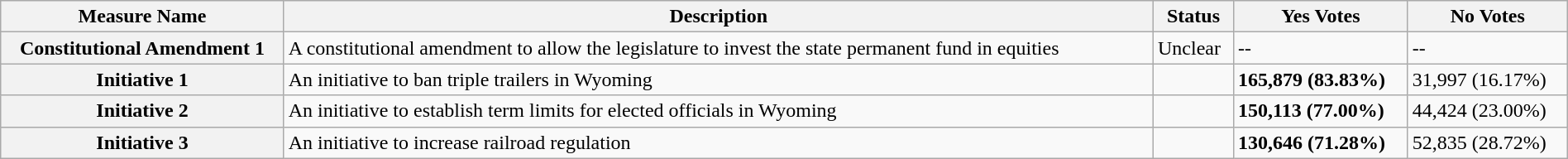<table class="wikitable sortable plainrowheaders" style="width:100%">
<tr>
<th scope="col">Measure Name</th>
<th scope="col">Description</th>
<th scope="col">Status</th>
<th scope="col">Yes Votes</th>
<th scope="col">No Votes</th>
</tr>
<tr>
<th scope=row>Constitutional Amendment 1</th>
<td>A constitutional amendment to allow the legislature to invest the state permanent fund in equities</td>
<td>Unclear</td>
<td>--</td>
<td>--</td>
</tr>
<tr>
<th scope=row>Initiative 1</th>
<td>An initiative to ban triple trailers in Wyoming</td>
<td></td>
<td><strong>165,879 (83.83%)</strong></td>
<td>31,997 (16.17%)</td>
</tr>
<tr>
<th scope=row>Initiative 2</th>
<td>An initiative to establish term limits for elected officials in Wyoming</td>
<td></td>
<td><strong>150,113 (77.00%)</strong></td>
<td>44,424 (23.00%)</td>
</tr>
<tr>
<th scope=row>Initiative 3</th>
<td>An initiative to increase railroad regulation</td>
<td></td>
<td><strong>130,646 (71.28%)</strong></td>
<td>52,835 (28.72%)</td>
</tr>
</table>
